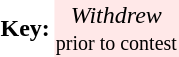<table>
<tr>
<td><strong>Key:</strong></td>
<td style="text-align:center; background:#ffe8e8;"><em>Withdrew</em><br><small>prior to contest</small></td>
</tr>
</table>
